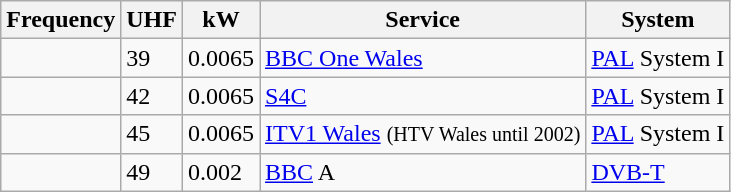<table class="wikitable sortable">
<tr>
<th>Frequency</th>
<th>UHF</th>
<th>kW</th>
<th>Service</th>
<th>System</th>
</tr>
<tr>
<td></td>
<td>39</td>
<td>0.0065</td>
<td><a href='#'>BBC One Wales</a></td>
<td><a href='#'>PAL</a> System I</td>
</tr>
<tr>
<td></td>
<td>42</td>
<td>0.0065</td>
<td><a href='#'>S4C</a></td>
<td><a href='#'>PAL</a> System I</td>
</tr>
<tr>
<td></td>
<td>45</td>
<td>0.0065</td>
<td><a href='#'>ITV1 Wales</a> <small>(HTV Wales until 2002)</small></td>
<td><a href='#'>PAL</a> System I</td>
</tr>
<tr>
<td></td>
<td>49</td>
<td>0.002</td>
<td><a href='#'>BBC</a> A</td>
<td><a href='#'>DVB-T</a></td>
</tr>
</table>
